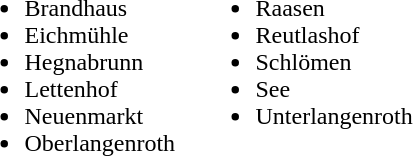<table>
<tr>
<th width=150 align=left></th>
<th width=150 align=left></th>
</tr>
<tr valign=top>
<td><br><ul><li>Brandhaus</li><li>Eichmühle</li><li>Hegnabrunn</li><li>Lettenhof</li><li>Neuenmarkt</li><li>Oberlangenroth</li></ul></td>
<td><br><ul><li>Raasen</li><li>Reutlashof</li><li>Schlömen</li><li>See</li><li>Unterlangenroth</li></ul></td>
</tr>
</table>
